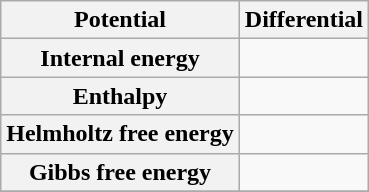<table class="wikitable">
<tr>
<th>Potential</th>
<th>Differential</th>
</tr>
<tr>
<th>Internal energy</th>
<td></td>
</tr>
<tr>
<th>Enthalpy</th>
<td></td>
</tr>
<tr>
<th>Helmholtz free energy</th>
<td></td>
</tr>
<tr>
<th>Gibbs free energy</th>
<td></td>
</tr>
<tr>
</tr>
</table>
